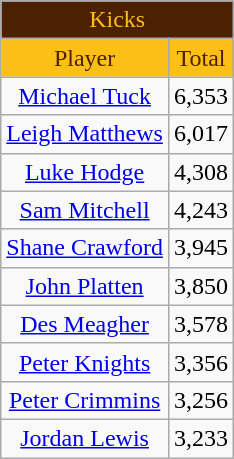<table class="wikitable" style="text-align:center;">
<tr>
<td colspan="2" style="text-align:center; background: #4D2004; color: #FBBF15">Kicks</td>
</tr>
<tr>
<td style="text-align:center; background: #FBBF15; color: #4D2004">Player</td>
<td style="text-align:center; background: #FBBF15; color: #4D2004">Total</td>
</tr>
<tr>
<td><a href='#'>Michael Tuck</a></td>
<td>6,353</td>
</tr>
<tr>
<td><a href='#'>Leigh Matthews</a></td>
<td>6,017</td>
</tr>
<tr>
<td><a href='#'>Luke Hodge</a></td>
<td>4,308</td>
</tr>
<tr>
<td><a href='#'>Sam Mitchell</a></td>
<td>4,243</td>
</tr>
<tr>
<td><a href='#'>Shane Crawford</a></td>
<td>3,945</td>
</tr>
<tr>
<td><a href='#'>John Platten</a></td>
<td>3,850</td>
</tr>
<tr>
<td><a href='#'>Des Meagher</a></td>
<td>3,578</td>
</tr>
<tr>
<td><a href='#'>Peter Knights</a></td>
<td>3,356</td>
</tr>
<tr>
<td><a href='#'>Peter Crimmins</a></td>
<td>3,256</td>
</tr>
<tr>
<td><a href='#'>Jordan Lewis</a></td>
<td>3,233</td>
</tr>
</table>
